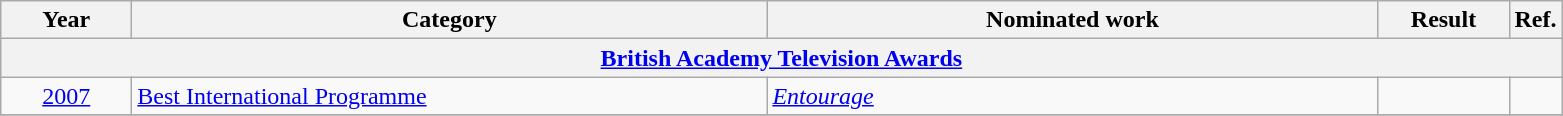<table class=wikitable>
<tr>
<th scope="col" style="width:5em;">Year</th>
<th scope="col" style="width:26em;">Category</th>
<th scope="col" style="width:25em;">Nominated work</th>
<th scope="col" style="width:5em;">Result</th>
<th>Ref.</th>
</tr>
<tr>
<th colspan=5><a href='#'>British Academy Television Awards</a></th>
</tr>
<tr>
<td style="text-align:center;"><a href='#'>2007</a></td>
<td><a href='#'>Best International Programme</a></td>
<td><em><a href='#'>Entourage</a></em></td>
<td></td>
<td style="text-align:center;"></td>
</tr>
<tr>
</tr>
</table>
